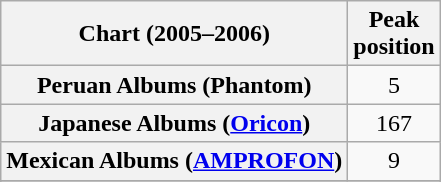<table class="wikitable sortable plainrowheaders" style="text-align:center">
<tr>
<th scope="col">Chart (2005–2006)</th>
<th scope="col">Peak<br>position</th>
</tr>
<tr>
<th scope="row">Peruan Albums (Phantom)</th>
<td>5</td>
</tr>
<tr>
<th scope="row">Japanese Albums (<a href='#'>Oricon</a>)</th>
<td>167</td>
</tr>
<tr>
<th scope="row">Mexican Albums (<a href='#'>AMPROFON</a>)</th>
<td>9</td>
</tr>
<tr>
</tr>
<tr>
</tr>
<tr>
</tr>
<tr>
</tr>
</table>
